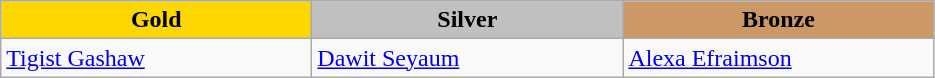<table class="wikitable" style="text-align:left">
<tr align="center">
<td width=200 bgcolor=gold><strong>Gold</strong></td>
<td width=200 bgcolor=silver><strong>Silver</strong></td>
<td width=200 bgcolor=CC9966><strong>Bronze</strong></td>
</tr>
<tr>
<td><a href='#'>Tigist Gashaw</a><br></td>
<td><a href='#'>Dawit Seyaum</a><br></td>
<td><a href='#'>Alexa Efraimson</a><br></td>
</tr>
</table>
